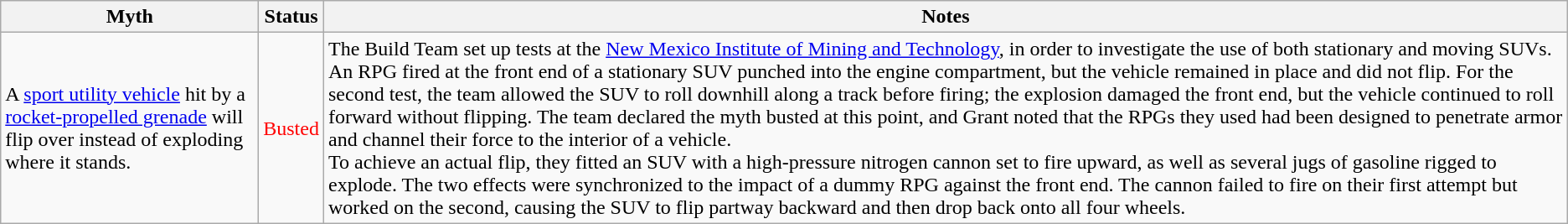<table class="wikitable plainrowheaders">
<tr>
<th scope"col">Myth</th>
<th scope"col">Status</th>
<th scope"col">Notes</th>
</tr>
<tr>
<td scope"row">A <a href='#'>sport utility vehicle</a> hit by a <a href='#'>rocket-propelled grenade</a> will flip over instead of exploding where it stands.</td>
<td style="color:red">Busted</td>
<td>The Build Team set up tests at the <a href='#'>New Mexico Institute of Mining and Technology</a>, in order to investigate the use of both stationary and moving SUVs. An RPG fired at the front end of a stationary SUV punched into the engine compartment, but the vehicle remained in place and did not flip. For the second test, the team allowed the SUV to roll downhill along a track before firing; the explosion damaged the front end, but the vehicle continued to roll forward without flipping. The team declared the myth busted at this point, and Grant noted that the RPGs they used had been designed to penetrate armor and channel their force to the interior of a vehicle.<br>To achieve an actual flip, they fitted an SUV with a high-pressure nitrogen cannon set to fire upward, as well as several jugs of gasoline rigged to explode. The two effects were synchronized to the impact of a dummy RPG against the front end. The cannon failed to fire on their first attempt but worked on the second, causing the SUV to flip partway backward and then drop back onto all four wheels.</td>
</tr>
</table>
